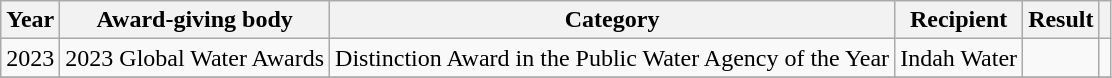<table class="wikitable" style="text-align:center">
<tr>
<th>Year</th>
<th>Award-giving body</th>
<th>Category</th>
<th>Recipient</th>
<th>Result</th>
<th></th>
</tr>
<tr>
<td>2023</td>
<td>2023 Global Water Awards</td>
<td>Distinction Award in the Public Water Agency of the Year</td>
<td>Indah Water</td>
<td></td>
<td></td>
</tr>
<tr>
</tr>
</table>
